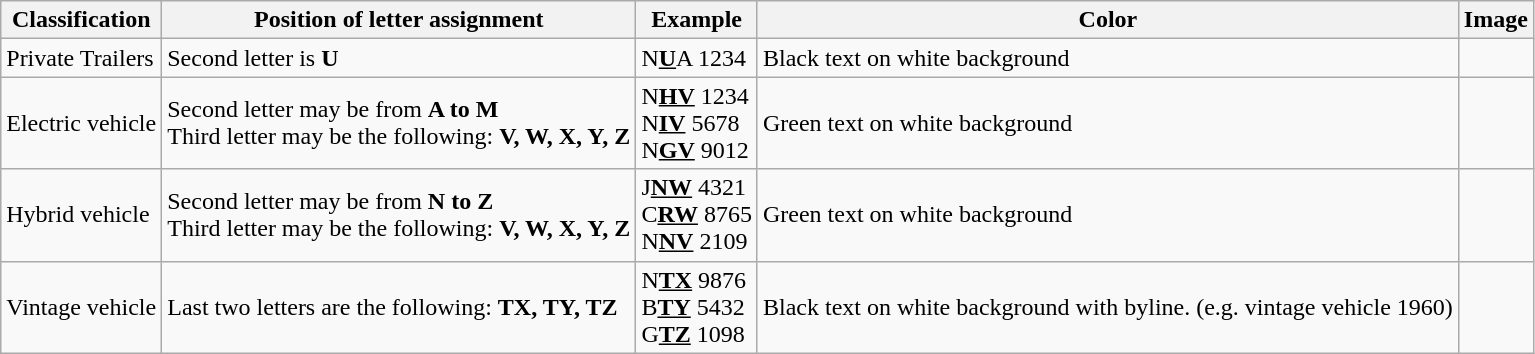<table class="wikitable">
<tr>
<th>Classification</th>
<th>Position of letter assignment</th>
<th>Example</th>
<th>Color</th>
<th>Image</th>
</tr>
<tr>
<td>Private Trailers</td>
<td>Second letter is <strong>U</strong></td>
<td>N<strong><u>U</u></strong>A 1234</td>
<td>Black text on white background</td>
<td></td>
</tr>
<tr>
<td>Electric vehicle</td>
<td>Second letter may be from <strong>A to M</strong><br>Third letter may be the following: <strong>V, W, X, Y, Z</strong></td>
<td>N<strong><u>HV</u></strong> 1234<br>N<strong><u>IV</u></strong> 5678<br>N<strong><u>GV</u></strong> 9012</td>
<td>Green text on white background</td>
<td></td>
</tr>
<tr>
<td>Hybrid vehicle</td>
<td>Second letter may be from <strong>N to Z</strong><br>Third letter may be the following: <strong>V, W, X, Y, Z</strong></td>
<td>J<strong><u>NW</u></strong> 4321<br>C<u><strong>RW</strong></u> 8765<br>N<strong><u>NV</u></strong> 2109</td>
<td>Green text on white background</td>
<td></td>
</tr>
<tr>
<td>Vintage vehicle</td>
<td>Last two letters are the following: <strong>TX, TY, TZ</strong></td>
<td>N<u><strong>TX</strong></u> 9876<br>B<u><strong>TY</strong></u> 5432<br>G<u><strong>TZ</strong></u> 1098</td>
<td>Black text on white background with byline. (e.g. vintage vehicle 1960)</td>
<td></td>
</tr>
</table>
